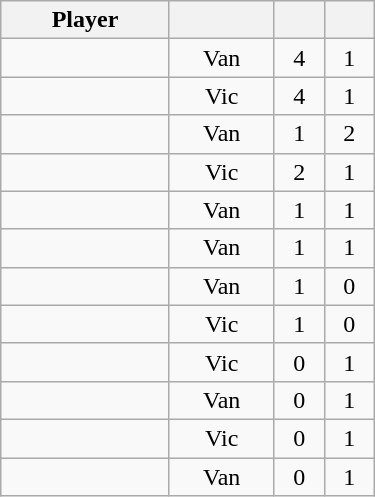<table class="wikitable sortable" style="text-align:center; width:250px;">
<tr>
<th>Player</th>
<th></th>
<th></th>
<th></th>
</tr>
<tr>
<td style="text-align:left;"></td>
<td>Van</td>
<td>4</td>
<td>1</td>
</tr>
<tr>
<td style="text-align:left;"></td>
<td>Vic</td>
<td>4</td>
<td>1</td>
</tr>
<tr>
<td style="text-align:left;"></td>
<td>Van</td>
<td>1</td>
<td>2</td>
</tr>
<tr>
<td style="text-align:left;"></td>
<td>Vic</td>
<td>2</td>
<td>1</td>
</tr>
<tr>
<td style="text-align:left;"></td>
<td>Van</td>
<td>1</td>
<td>1</td>
</tr>
<tr>
<td style="text-align:left;"></td>
<td>Van</td>
<td>1</td>
<td>1</td>
</tr>
<tr>
<td style="text-align:left;"></td>
<td>Van</td>
<td>1</td>
<td>0</td>
</tr>
<tr>
<td style="text-align:left;"></td>
<td>Vic</td>
<td>1</td>
<td>0</td>
</tr>
<tr>
<td style="text-align:left;"></td>
<td>Vic</td>
<td>0</td>
<td>1</td>
</tr>
<tr>
<td style="text-align:left;"></td>
<td>Van</td>
<td>0</td>
<td>1</td>
</tr>
<tr>
<td style="text-align:left;"></td>
<td>Vic</td>
<td>0</td>
<td>1</td>
</tr>
<tr>
<td style="text-align:left;"></td>
<td>Van</td>
<td>0</td>
<td>1</td>
</tr>
</table>
